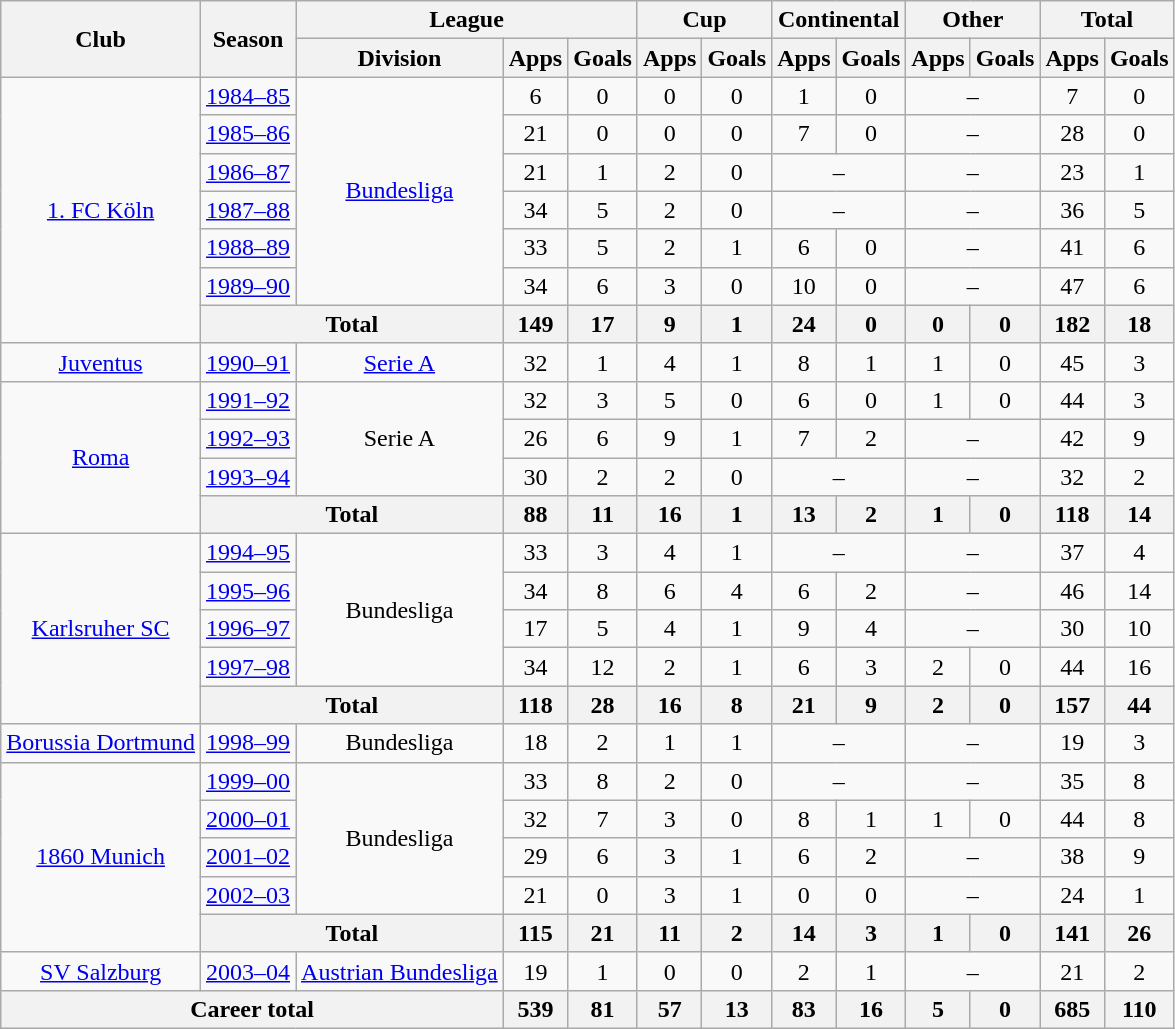<table class="wikitable" style="text-align:center">
<tr>
<th rowspan="2">Club</th>
<th rowspan="2">Season</th>
<th colspan="3">League</th>
<th colspan="2">Cup</th>
<th colspan="2">Continental</th>
<th colspan="2">Other</th>
<th colspan="2">Total</th>
</tr>
<tr>
<th>Division</th>
<th>Apps</th>
<th>Goals</th>
<th>Apps</th>
<th>Goals</th>
<th>Apps</th>
<th>Goals</th>
<th>Apps</th>
<th>Goals</th>
<th>Apps</th>
<th>Goals</th>
</tr>
<tr>
<td rowspan="7"><a href='#'>1. FC Köln</a></td>
<td><a href='#'>1984–85</a></td>
<td rowspan="6"><a href='#'>Bundesliga</a></td>
<td>6</td>
<td>0</td>
<td>0</td>
<td>0</td>
<td>1</td>
<td>0</td>
<td colspan="2">–</td>
<td>7</td>
<td>0</td>
</tr>
<tr>
<td><a href='#'>1985–86</a></td>
<td>21</td>
<td>0</td>
<td>0</td>
<td>0</td>
<td>7</td>
<td>0</td>
<td colspan="2">–</td>
<td>28</td>
<td>0</td>
</tr>
<tr>
<td><a href='#'>1986–87</a></td>
<td>21</td>
<td>1</td>
<td>2</td>
<td>0</td>
<td colspan="2">–</td>
<td colspan="2">–</td>
<td>23</td>
<td>1</td>
</tr>
<tr>
<td><a href='#'>1987–88</a></td>
<td>34</td>
<td>5</td>
<td>2</td>
<td>0</td>
<td colspan="2">–</td>
<td colspan="2">–</td>
<td>36</td>
<td>5</td>
</tr>
<tr>
<td><a href='#'>1988–89</a></td>
<td>33</td>
<td>5</td>
<td>2</td>
<td>1</td>
<td>6</td>
<td>0</td>
<td colspan="2">–</td>
<td>41</td>
<td>6</td>
</tr>
<tr>
<td><a href='#'>1989–90</a></td>
<td>34</td>
<td>6</td>
<td>3</td>
<td>0</td>
<td>10</td>
<td>0</td>
<td colspan="2">–</td>
<td>47</td>
<td>6</td>
</tr>
<tr>
<th colspan="2">Total</th>
<th>149</th>
<th>17</th>
<th>9</th>
<th>1</th>
<th>24</th>
<th>0</th>
<th>0</th>
<th>0</th>
<th>182</th>
<th>18</th>
</tr>
<tr>
<td><a href='#'>Juventus</a></td>
<td><a href='#'>1990–91</a></td>
<td><a href='#'>Serie A</a></td>
<td>32</td>
<td>1</td>
<td>4</td>
<td>1</td>
<td>8</td>
<td>1</td>
<td>1</td>
<td>0</td>
<td>45</td>
<td>3</td>
</tr>
<tr>
<td rowspan="4"><a href='#'>Roma</a></td>
<td><a href='#'>1991–92</a></td>
<td rowspan="3">Serie A</td>
<td>32</td>
<td>3</td>
<td>5</td>
<td>0</td>
<td>6</td>
<td>0</td>
<td>1</td>
<td>0</td>
<td>44</td>
<td>3</td>
</tr>
<tr>
<td><a href='#'>1992–93</a></td>
<td>26</td>
<td>6</td>
<td>9</td>
<td>1</td>
<td>7</td>
<td>2</td>
<td colspan="2">–</td>
<td>42</td>
<td>9</td>
</tr>
<tr>
<td><a href='#'>1993–94</a></td>
<td>30</td>
<td>2</td>
<td>2</td>
<td>0</td>
<td colspan="2">–</td>
<td colspan="2">–</td>
<td>32</td>
<td>2</td>
</tr>
<tr>
<th colspan="2">Total</th>
<th>88</th>
<th>11</th>
<th>16</th>
<th>1</th>
<th>13</th>
<th>2</th>
<th>1</th>
<th>0</th>
<th>118</th>
<th>14</th>
</tr>
<tr>
<td rowspan="5"><a href='#'>Karlsruher SC</a></td>
<td><a href='#'>1994–95</a></td>
<td rowspan="4">Bundesliga</td>
<td>33</td>
<td>3</td>
<td>4</td>
<td>1</td>
<td colspan="2">–</td>
<td colspan="2">–</td>
<td>37</td>
<td>4</td>
</tr>
<tr>
<td><a href='#'>1995–96</a></td>
<td>34</td>
<td>8</td>
<td>6</td>
<td>4</td>
<td>6</td>
<td>2</td>
<td colspan="2">–</td>
<td>46</td>
<td>14</td>
</tr>
<tr>
<td><a href='#'>1996–97</a></td>
<td>17</td>
<td>5</td>
<td>4</td>
<td>1</td>
<td>9</td>
<td>4</td>
<td colspan="2">–</td>
<td>30</td>
<td>10</td>
</tr>
<tr>
<td><a href='#'>1997–98</a></td>
<td>34</td>
<td>12</td>
<td>2</td>
<td>1</td>
<td>6</td>
<td>3</td>
<td>2</td>
<td>0</td>
<td>44</td>
<td>16</td>
</tr>
<tr>
<th colspan="2">Total</th>
<th>118</th>
<th>28</th>
<th>16</th>
<th>8</th>
<th>21</th>
<th>9</th>
<th>2</th>
<th>0</th>
<th>157</th>
<th>44</th>
</tr>
<tr>
<td><a href='#'>Borussia Dortmund</a></td>
<td><a href='#'>1998–99</a></td>
<td>Bundesliga</td>
<td>18</td>
<td>2</td>
<td>1</td>
<td>1</td>
<td colspan="2">–</td>
<td colspan="2">–</td>
<td>19</td>
<td>3</td>
</tr>
<tr>
<td rowspan="5"><a href='#'>1860 Munich</a></td>
<td><a href='#'>1999–00</a></td>
<td rowspan="4">Bundesliga</td>
<td>33</td>
<td>8</td>
<td>2</td>
<td>0</td>
<td colspan="2">–</td>
<td colspan="2">–</td>
<td>35</td>
<td>8</td>
</tr>
<tr>
<td><a href='#'>2000–01</a></td>
<td>32</td>
<td>7</td>
<td>3</td>
<td>0</td>
<td>8</td>
<td>1</td>
<td>1</td>
<td>0</td>
<td>44</td>
<td>8</td>
</tr>
<tr>
<td><a href='#'>2001–02</a></td>
<td>29</td>
<td>6</td>
<td>3</td>
<td>1</td>
<td>6</td>
<td>2</td>
<td colspan="2">–</td>
<td>38</td>
<td>9</td>
</tr>
<tr>
<td><a href='#'>2002–03</a></td>
<td>21</td>
<td>0</td>
<td>3</td>
<td>1</td>
<td>0</td>
<td>0</td>
<td colspan="2">–</td>
<td>24</td>
<td>1</td>
</tr>
<tr>
<th colspan="2">Total</th>
<th>115</th>
<th>21</th>
<th>11</th>
<th>2</th>
<th>14</th>
<th>3</th>
<th>1</th>
<th>0</th>
<th>141</th>
<th>26</th>
</tr>
<tr>
<td><a href='#'>SV Salzburg</a></td>
<td><a href='#'>2003–04</a></td>
<td><a href='#'>Austrian Bundesliga</a></td>
<td>19</td>
<td>1</td>
<td>0</td>
<td>0</td>
<td>2</td>
<td>1</td>
<td colspan="2">–</td>
<td>21</td>
<td>2</td>
</tr>
<tr>
<th colspan="3">Career total</th>
<th>539</th>
<th>81</th>
<th>57</th>
<th>13</th>
<th>83</th>
<th>16</th>
<th>5</th>
<th>0</th>
<th>685</th>
<th>110</th>
</tr>
</table>
